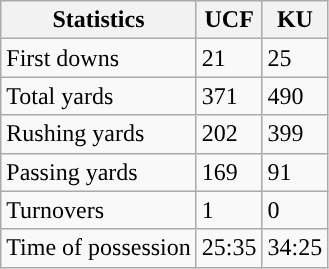<table class="wikitable" style="float: left;">
<tr>
<th>Statistics</th>
<th>UCF</th>
<th>KU</th>
</tr>
<tr>
<td>First downs</td>
<td>21</td>
<td>25</td>
</tr>
<tr>
<td>Total yards</td>
<td>371</td>
<td>490</td>
</tr>
<tr>
<td>Rushing yards</td>
<td>202</td>
<td>399</td>
</tr>
<tr>
<td>Passing yards</td>
<td>169</td>
<td>91</td>
</tr>
<tr>
<td>Turnovers</td>
<td>1</td>
<td>0</td>
</tr>
<tr>
<td>Time of possession</td>
<td>25:35</td>
<td>34:25</td>
</tr>
</table>
